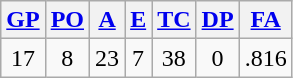<table class="wikitable">
<tr>
<th><a href='#'>GP</a></th>
<th><a href='#'>PO</a></th>
<th><a href='#'>A</a></th>
<th><a href='#'>E</a></th>
<th><a href='#'>TC</a></th>
<th><a href='#'>DP</a></th>
<th><a href='#'>FA</a></th>
</tr>
<tr align=center>
<td>17</td>
<td>8</td>
<td>23</td>
<td>7</td>
<td>38</td>
<td>0</td>
<td>.816</td>
</tr>
</table>
